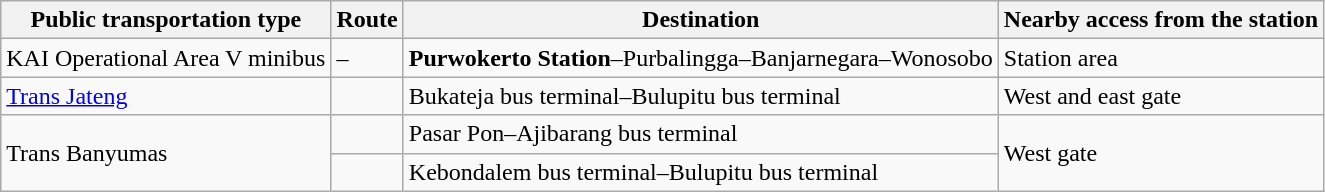<table class="wikitable">
<tr>
<th>Public transportation type</th>
<th>Route</th>
<th>Destination</th>
<th>Nearby access from the station</th>
</tr>
<tr>
<td>KAI Operational Area V minibus</td>
<td>–</td>
<td><strong>Purwokerto Station</strong>–Purbalingga–Banjarnegara–Wonosobo</td>
<td>Station area</td>
</tr>
<tr>
<td><a href='#'>Trans Jateng</a></td>
<td></td>
<td>Bukateja bus terminal–Bulupitu bus terminal</td>
<td>West and east gate</td>
</tr>
<tr>
<td rowspan="2">Trans Banyumas</td>
<td></td>
<td>Pasar Pon–Ajibarang bus terminal</td>
<td rowspan="2">West gate</td>
</tr>
<tr>
<td></td>
<td>Kebondalem bus terminal–Bulupitu bus terminal</td>
</tr>
</table>
